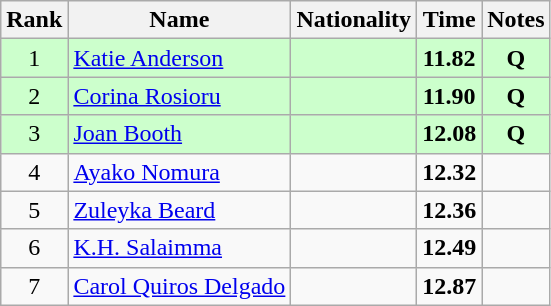<table class="wikitable sortable" style="text-align:center">
<tr>
<th>Rank</th>
<th>Name</th>
<th>Nationality</th>
<th>Time</th>
<th>Notes</th>
</tr>
<tr bgcolor=ccffcc>
<td>1</td>
<td align=left><a href='#'>Katie Anderson</a></td>
<td align=left></td>
<td><strong>11.82</strong></td>
<td><strong>Q</strong></td>
</tr>
<tr bgcolor=ccffcc>
<td>2</td>
<td align=left><a href='#'>Corina Rosioru</a></td>
<td align=left></td>
<td><strong>11.90</strong></td>
<td><strong>Q</strong></td>
</tr>
<tr bgcolor=ccffcc>
<td>3</td>
<td align=left><a href='#'>Joan Booth</a></td>
<td align=left></td>
<td><strong>12.08</strong></td>
<td><strong>Q</strong></td>
</tr>
<tr>
<td>4</td>
<td align=left><a href='#'>Ayako Nomura</a></td>
<td align=left></td>
<td><strong>12.32</strong></td>
<td></td>
</tr>
<tr>
<td>5</td>
<td align=left><a href='#'>Zuleyka Beard</a></td>
<td align=left></td>
<td><strong>12.36</strong></td>
<td></td>
</tr>
<tr>
<td>6</td>
<td align=left><a href='#'>K.H. Salaimma</a></td>
<td align=left></td>
<td><strong>12.49</strong></td>
<td></td>
</tr>
<tr>
<td>7</td>
<td align=left><a href='#'>Carol Quiros Delgado</a></td>
<td align=left></td>
<td><strong>12.87</strong></td>
<td></td>
</tr>
</table>
